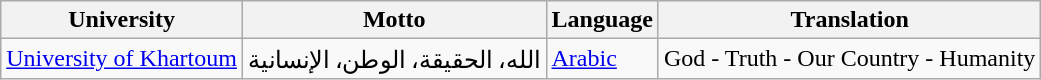<table class="wikitable sortable plainrowheaders">
<tr>
<th>University</th>
<th>Motto</th>
<th>Language</th>
<th>Translation</th>
</tr>
<tr>
<td><a href='#'>University of Khartoum</a></td>
<td>الله، الحقيقة، الوطن، الإنسانية</td>
<td><a href='#'>Arabic</a></td>
<td>God - Truth - Our Country - Humanity</td>
</tr>
</table>
